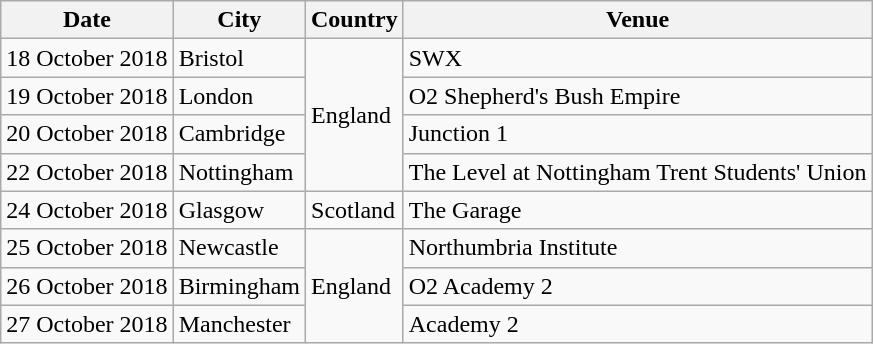<table class="wikitable">
<tr>
<th>Date</th>
<th>City</th>
<th>Country</th>
<th>Venue</th>
</tr>
<tr>
<td>18 October 2018</td>
<td>Bristol</td>
<td rowspan="4">England</td>
<td>SWX</td>
</tr>
<tr>
<td>19 October 2018</td>
<td>London</td>
<td>O2 Shepherd's Bush Empire</td>
</tr>
<tr>
<td>20 October 2018</td>
<td>Cambridge</td>
<td>Junction 1</td>
</tr>
<tr>
<td>22 October 2018</td>
<td>Nottingham</td>
<td>The Level at Nottingham Trent Students' Union</td>
</tr>
<tr>
<td>24 October 2018</td>
<td>Glasgow</td>
<td>Scotland</td>
<td>The Garage</td>
</tr>
<tr>
<td>25 October 2018</td>
<td>Newcastle</td>
<td rowspan="3">England</td>
<td>Northumbria Institute</td>
</tr>
<tr>
<td>26 October 2018</td>
<td>Birmingham</td>
<td>O2 Academy 2</td>
</tr>
<tr>
<td>27 October 2018</td>
<td>Manchester</td>
<td>Academy 2</td>
</tr>
</table>
